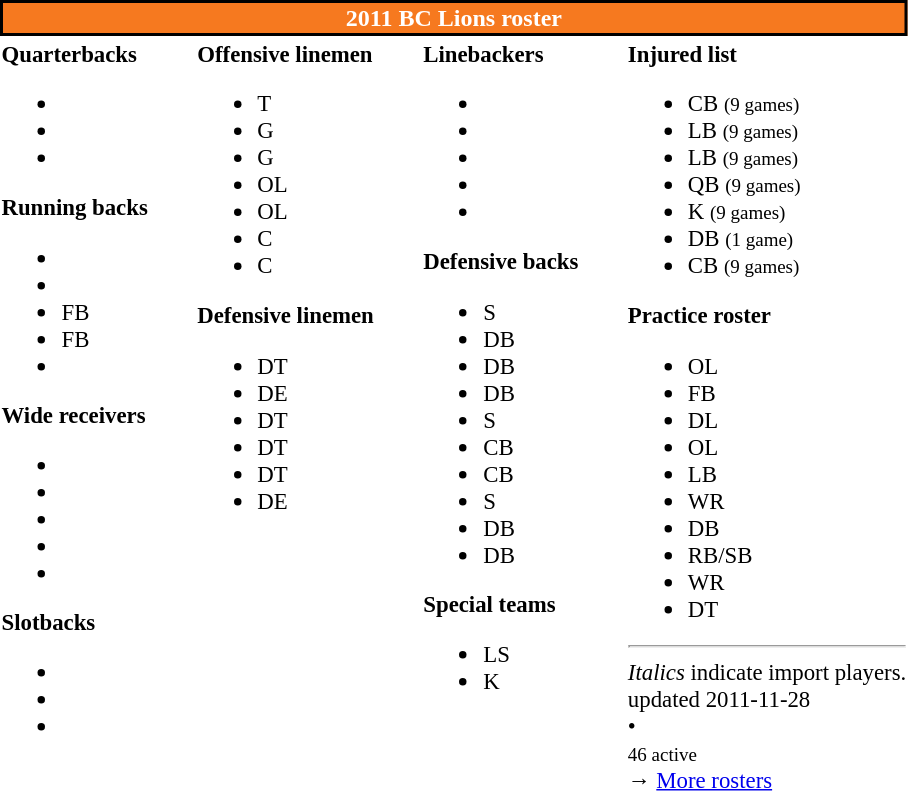<table class="toccolours" style="text-align: left;">
<tr>
<th colspan="7" style="text-align:center; background:#f6791f; color:white; border:2px solid black;">2011 BC Lions roster</th>
</tr>
<tr>
<td style="font-size:95%; vertical-align:top;"><strong>Quarterbacks</strong><br><ul><li></li><li></li><li></li></ul><strong>Running backs</strong><ul><li></li><li></li><li> FB</li><li> FB</li><li></li></ul><strong>Wide receivers</strong><ul><li></li><li></li><li></li><li></li><li></li></ul><strong>Slotbacks</strong><ul><li></li><li></li><li></li></ul></td>
<td style="width: 25px;"></td>
<td style="font-size:95%; vertical-align:top;"><strong>Offensive linemen</strong><br><ul><li> T</li><li> G</li><li> G</li><li> OL</li><li> OL</li><li> C</li><li> C</li></ul><strong>Defensive linemen</strong><ul><li> DT</li><li> DE</li><li> DT</li><li> DT</li><li> DT</li><li> DE</li></ul></td>
<td style="width: 25px;"></td>
<td style="font-size:95%; vertical-align:top;"><strong>Linebackers</strong><br><ul><li></li><li></li><li></li><li></li><li></li></ul><strong>Defensive backs</strong><ul><li> S</li><li> DB</li><li> DB</li><li> DB</li><li> S</li><li> CB</li><li> CB</li><li> S</li><li> DB</li><li> DB</li></ul><strong>Special teams</strong><ul><li> LS</li><li> K</li></ul></td>
<td style="width: 25px;"><br></td>
<td style="font-size:95%; vertical-align:top;"><strong>Injured list</strong><br><ul><li> CB  <small>(9 games)</small></li><li> LB  <small>(9 games)</small></li><li> LB  <small>(9 games)</small></li><li> QB  <small>(9 games)</small></li><li> K  <small>(9 games)</small></li><li> DB  <small>(1 game)</small></li><li> CB  <small>(9 games)</small></li></ul><strong>Practice roster</strong><ul><li> OL</li><li> FB</li><li> DL</li><li> OL</li><li> LB</li><li> WR</li><li> DB</li><li> RB/SB</li><li> WR</li><li> DT</li></ul><hr>
<em>Italics</em> indicate import players.<br>
<span></span> updated 2011-11-28<br>
<span></span> • <span></span><br>
<small>46 active</small><br>→ <a href='#'>More rosters</a></td>
</tr>
</table>
